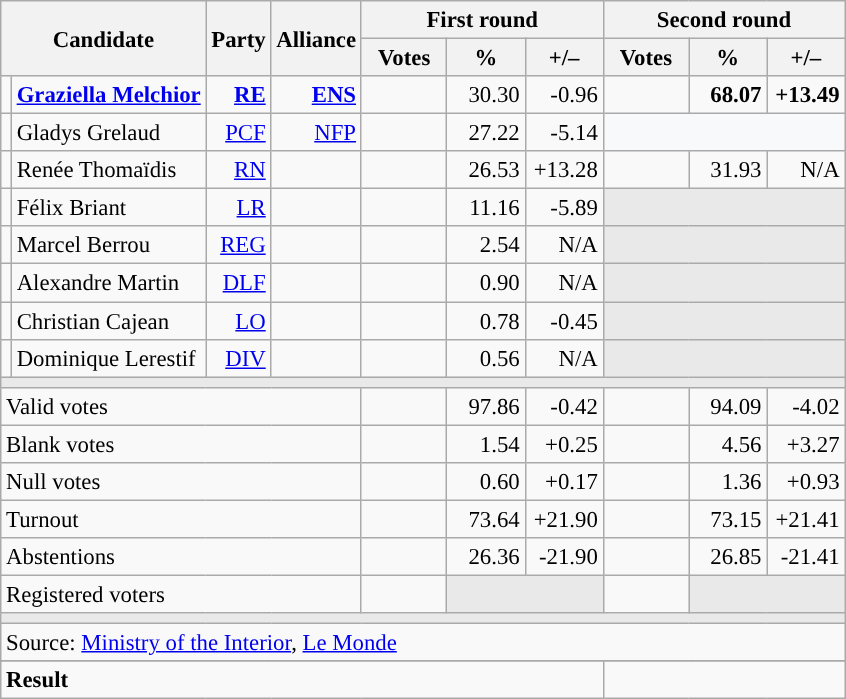<table class="wikitable" style="text-align:right;font-size:95%;">
<tr>
<th rowspan="2" colspan="2">Candidate</th>
<th rowspan="2">Party</th>
<th rowspan="2">Alliance</th>
<th colspan="3">First round</th>
<th colspan="3">Second round</th>
</tr>
<tr>
<th style="width:50px;">Votes</th>
<th style="width:45px;">%</th>
<th style="width:45px;">+/–</th>
<th style="width:50px;">Votes</th>
<th style="width:45px;">%</th>
<th style="width:45px;">+/–</th>
</tr>
<tr>
<td style="color:inherit;background:"></td>
<td style="text-align:left;"><strong><a href='#'>Graziella Melchior</a></strong></td>
<td><a href='#'><strong>RE</strong></a></td>
<td><a href='#'><strong>ENS</strong></a></td>
<td></td>
<td>30.30</td>
<td>-0.96</td>
<td><strong></strong></td>
<td><strong>68.07</strong></td>
<td><strong>+13.49</strong></td>
</tr>
<tr>
<td style="color:inherit;background:"></td>
<td style="text-align:left;">Gladys Grelaud</td>
<td><a href='#'>PCF</a></td>
<td><a href='#'>NFP</a></td>
<td></td>
<td>27.22</td>
<td>-5.14</td>
<td colspan="3" style="background:#F8F9FA;"></td>
</tr>
<tr>
<td style="color:inherit;background:"></td>
<td style="text-align:left;">Renée Thomaïdis</td>
<td><a href='#'>RN</a></td>
<td></td>
<td></td>
<td>26.53</td>
<td>+13.28</td>
<td></td>
<td>31.93</td>
<td>N/A</td>
</tr>
<tr>
<td style="color:inherit;background:"></td>
<td style="text-align:left;">Félix Briant</td>
<td><a href='#'>LR</a></td>
<td></td>
<td></td>
<td>11.16</td>
<td>-5.89</td>
<td colspan="3" style="background:#E9E9E9;"></td>
</tr>
<tr>
<td style="color:inherit;background:"></td>
<td style="text-align:left;">Marcel Berrou</td>
<td><a href='#'>REG</a></td>
<td></td>
<td></td>
<td>2.54</td>
<td>N/A</td>
<td colspan="3" style="background:#E9E9E9;"></td>
</tr>
<tr>
<td style="color:inherit;background:"></td>
<td style="text-align:left;">Alexandre Martin</td>
<td><a href='#'>DLF</a></td>
<td></td>
<td></td>
<td>0.90</td>
<td>N/A</td>
<td colspan="3" style="background:#E9E9E9;"></td>
</tr>
<tr>
<td style="color:inherit;background:"></td>
<td style="text-align:left;">Christian Cajean</td>
<td><a href='#'>LO</a></td>
<td></td>
<td></td>
<td>0.78</td>
<td>-0.45</td>
<td colspan="3" style="background:#E9E9E9;"></td>
</tr>
<tr>
<td style="color:inherit;background:"></td>
<td style="text-align:left;">Dominique Lerestif</td>
<td><a href='#'>DIV</a></td>
<td></td>
<td></td>
<td>0.56</td>
<td>N/A</td>
<td colspan="3" style="background:#E9E9E9;"></td>
</tr>
<tr>
<td colspan="10" style="background:#E9E9E9;"></td>
</tr>
<tr>
<td colspan="4" style="text-align:left;">Valid votes</td>
<td></td>
<td>97.86</td>
<td>-0.42</td>
<td></td>
<td>94.09</td>
<td>-4.02</td>
</tr>
<tr>
<td colspan="4" style="text-align:left;">Blank votes</td>
<td></td>
<td>1.54</td>
<td>+0.25</td>
<td></td>
<td>4.56</td>
<td>+3.27</td>
</tr>
<tr>
<td colspan="4" style="text-align:left;">Null votes</td>
<td></td>
<td>0.60</td>
<td>+0.17</td>
<td></td>
<td>1.36</td>
<td>+0.93</td>
</tr>
<tr>
<td colspan="4" style="text-align:left;">Turnout</td>
<td></td>
<td>73.64</td>
<td>+21.90</td>
<td></td>
<td>73.15</td>
<td>+21.41</td>
</tr>
<tr>
<td colspan="4" style="text-align:left;">Abstentions</td>
<td></td>
<td>26.36</td>
<td>-21.90</td>
<td></td>
<td>26.85</td>
<td>-21.41</td>
</tr>
<tr>
<td colspan="4" style="text-align:left;">Registered voters</td>
<td></td>
<td colspan="2" style="background:#E9E9E9;"></td>
<td></td>
<td colspan="2" style="background:#E9E9E9;"></td>
</tr>
<tr>
<td colspan="10" style="background:#E9E9E9;"></td>
</tr>
<tr>
<td colspan="10" style="text-align:left;">Source: <a href='#'>Ministry of the Interior</a>, <a href='#'>Le Monde</a></td>
</tr>
<tr>
</tr>
<tr style="font-weight:bold">
<td colspan="7" style="text-align:left;">Result</td>
<td colspan="7" style="background-color:"></td>
</tr>
</table>
